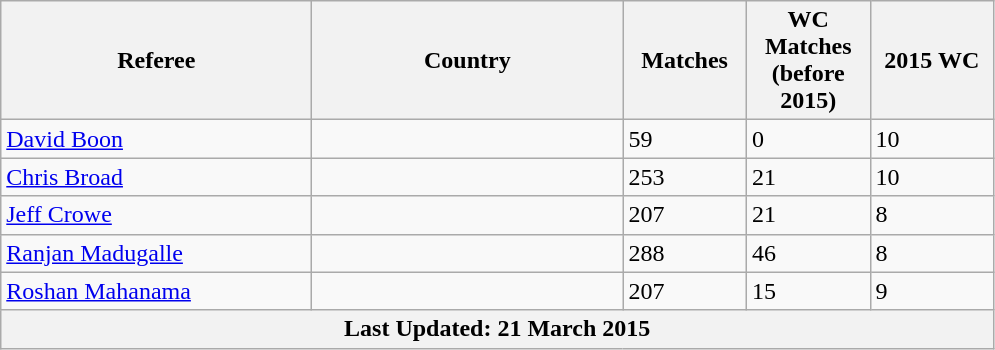<table class="wikitable">
<tr>
<th width=200px>Referee</th>
<th width=200px>Country</th>
<th width=75px>Matches</th>
<th width=75px>WC Matches (before 2015)</th>
<th width=75px>2015 WC</th>
</tr>
<tr>
<td><a href='#'>David Boon</a></td>
<td></td>
<td>59</td>
<td>0</td>
<td>10</td>
</tr>
<tr>
<td><a href='#'>Chris Broad</a></td>
<td></td>
<td>253</td>
<td>21</td>
<td>10</td>
</tr>
<tr>
<td><a href='#'>Jeff Crowe</a></td>
<td></td>
<td>207</td>
<td>21</td>
<td>8</td>
</tr>
<tr>
<td><a href='#'>Ranjan Madugalle</a></td>
<td></td>
<td>288</td>
<td>46</td>
<td>8</td>
</tr>
<tr>
<td><a href='#'>Roshan Mahanama</a></td>
<td></td>
<td>207</td>
<td>15</td>
<td>9</td>
</tr>
<tr>
<th colspan=5>Last Updated: 21 March 2015 </th>
</tr>
</table>
